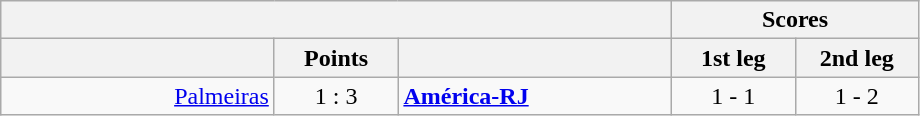<table class="wikitable" style="text-align:center;">
<tr>
<th colspan=3></th>
<th colspan=3>Scores</th>
</tr>
<tr>
<th width="175"></th>
<th width="75">Points</th>
<th width="175"></th>
<th width="75">1st leg</th>
<th width="75">2nd leg</th>
</tr>
<tr>
<td align=right><a href='#'>Palmeiras</a></td>
<td>1 : 3</td>
<td align=left><strong><a href='#'>América-RJ</a></strong></td>
<td>1 - 1</td>
<td>1 - 2</td>
</tr>
</table>
